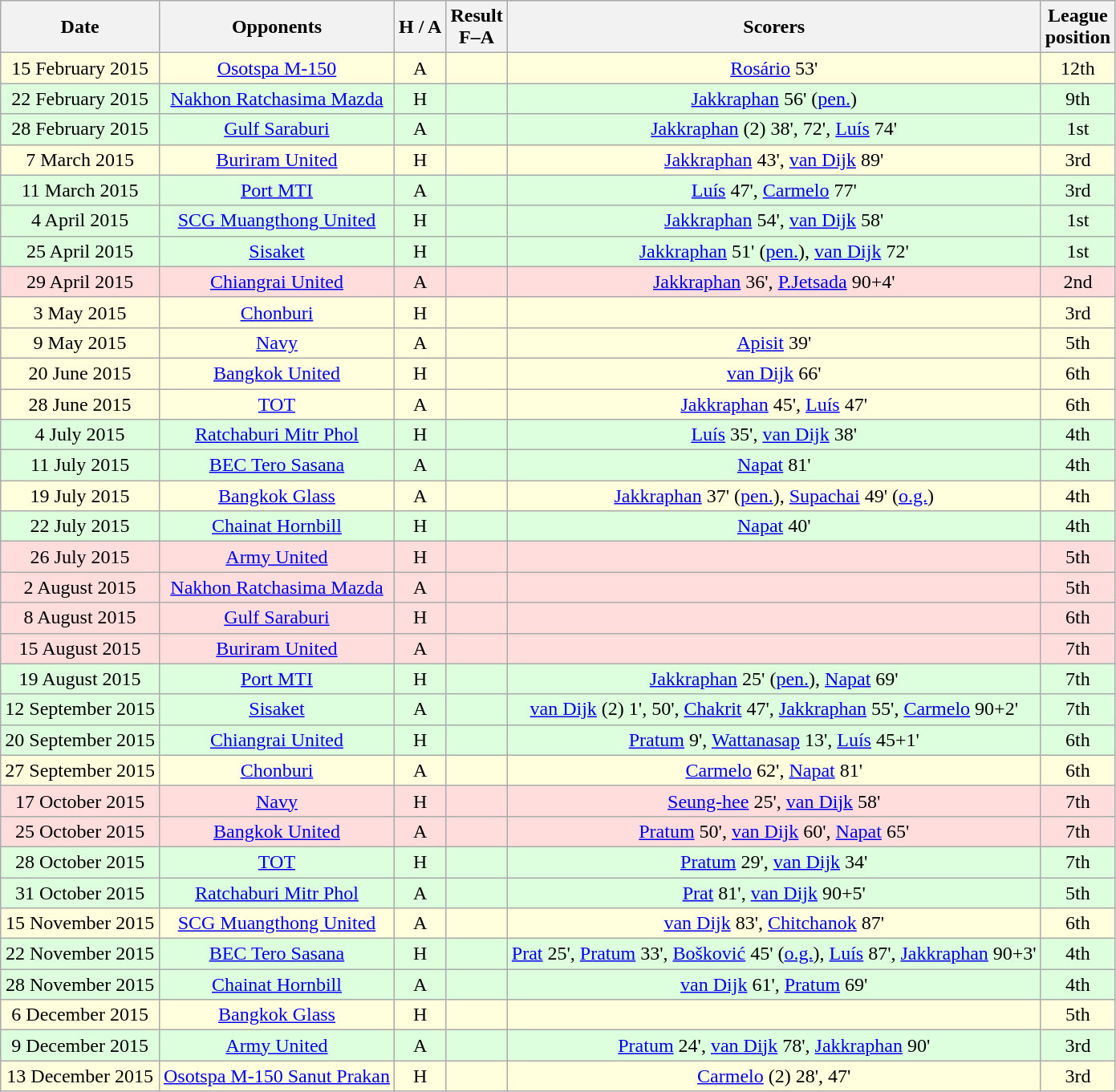<table class="wikitable" style="text-align:center">
<tr>
<th>Date</th>
<th>Opponents</th>
<th>H / A</th>
<th>Result<br>F–A</th>
<th>Scorers</th>
<th>League<br>position</th>
</tr>
<tr bgcolor="#ffffdd">
<td>15 February 2015</td>
<td><a href='#'>Osotspa M-150</a></td>
<td>A</td>
<td><br></td>
<td><a href='#'>Rosário</a> 53'</td>
<td>12th</td>
</tr>
<tr bgcolor="#ddffdd">
<td>22 February 2015</td>
<td><a href='#'>Nakhon Ratchasima Mazda</a></td>
<td>H</td>
<td><br></td>
<td><a href='#'>Jakkraphan</a> 56' (<a href='#'>pen.</a>)</td>
<td>9th</td>
</tr>
<tr bgcolor="#ddffdd">
<td>28 February 2015</td>
<td><a href='#'>Gulf Saraburi</a></td>
<td>A</td>
<td><br></td>
<td><a href='#'>Jakkraphan</a> (2) 38', 72', <a href='#'>Luís</a> 74'</td>
<td>1st</td>
</tr>
<tr bgcolor="#ffffdd">
<td>7 March 2015</td>
<td><a href='#'>Buriram United</a></td>
<td>H</td>
<td><br></td>
<td><a href='#'>Jakkraphan</a> 43', <a href='#'>van Dijk</a> 89'</td>
<td>3rd</td>
</tr>
<tr bgcolor="#ddffdd">
<td>11 March 2015</td>
<td><a href='#'>Port MTI</a></td>
<td>A</td>
<td><br></td>
<td><a href='#'>Luís</a> 47', <a href='#'>Carmelo</a> 77'</td>
<td>3rd</td>
</tr>
<tr bgcolor="#ddffdd">
<td>4 April 2015</td>
<td><a href='#'>SCG Muangthong United</a></td>
<td>H</td>
<td><br></td>
<td><a href='#'>Jakkraphan</a> 54', <a href='#'>van Dijk</a> 58'</td>
<td>1st</td>
</tr>
<tr bgcolor="#ddffdd">
<td>25 April 2015</td>
<td><a href='#'>Sisaket</a></td>
<td>H</td>
<td><br></td>
<td><a href='#'>Jakkraphan</a> 51' (<a href='#'>pen.</a>), <a href='#'>van Dijk</a> 72'</td>
<td>1st</td>
</tr>
<tr bgcolor="#ffdddd">
<td>29 April 2015</td>
<td><a href='#'>Chiangrai United</a></td>
<td>A</td>
<td><br></td>
<td><a href='#'>Jakkraphan</a> 36', <a href='#'>P.Jetsada</a> 90+4'</td>
<td>2nd</td>
</tr>
<tr bgcolor="#ffffdd">
<td>3 May 2015</td>
<td><a href='#'>Chonburi</a></td>
<td>H</td>
<td><br></td>
<td></td>
<td>3rd</td>
</tr>
<tr bgcolor="#ffffdd">
<td>9 May 2015</td>
<td><a href='#'>Navy</a></td>
<td>A</td>
<td><br></td>
<td><a href='#'>Apisit</a> 39'</td>
<td>5th</td>
</tr>
<tr bgcolor="#ffffdd">
<td>20 June 2015</td>
<td><a href='#'>Bangkok United</a></td>
<td>H</td>
<td><br></td>
<td><a href='#'>van Dijk</a> 66'</td>
<td>6th</td>
</tr>
<tr bgcolor="#ffffdd">
<td>28 June 2015</td>
<td><a href='#'>TOT</a></td>
<td>A</td>
<td><br></td>
<td><a href='#'>Jakkraphan</a> 45', <a href='#'>Luís</a> 47'</td>
<td>6th</td>
</tr>
<tr bgcolor="#ddffdd">
<td>4 July 2015</td>
<td><a href='#'>Ratchaburi Mitr Phol</a></td>
<td>H</td>
<td><br></td>
<td><a href='#'>Luís</a> 35', <a href='#'>van Dijk</a> 38'</td>
<td>4th</td>
</tr>
<tr bgcolor="#ddffdd">
<td>11 July 2015</td>
<td><a href='#'>BEC Tero Sasana</a></td>
<td>A</td>
<td><br></td>
<td><a href='#'>Napat</a> 81'</td>
<td>4th</td>
</tr>
<tr bgcolor="#ffffdd">
<td>19 July 2015</td>
<td><a href='#'>Bangkok Glass</a></td>
<td>A</td>
<td><br></td>
<td><a href='#'>Jakkraphan</a> 37' (<a href='#'>pen.</a>), <a href='#'>Supachai</a> 49' (<a href='#'>o.g.</a>)</td>
<td>4th</td>
</tr>
<tr bgcolor="#ddffdd">
<td>22 July 2015</td>
<td><a href='#'>Chainat Hornbill</a></td>
<td>H</td>
<td><br></td>
<td><a href='#'>Napat</a> 40'</td>
<td>4th</td>
</tr>
<tr bgcolor="#ffdddd">
<td>26 July 2015</td>
<td><a href='#'>Army United</a></td>
<td>H</td>
<td><br></td>
<td></td>
<td>5th</td>
</tr>
<tr bgcolor="#ffdddd">
<td>2 August 2015</td>
<td><a href='#'>Nakhon Ratchasima Mazda</a></td>
<td>A</td>
<td><br></td>
<td></td>
<td>5th</td>
</tr>
<tr bgcolor="#ffdddd">
<td>8 August 2015</td>
<td><a href='#'>Gulf Saraburi</a></td>
<td>H</td>
<td><br></td>
<td></td>
<td>6th</td>
</tr>
<tr bgcolor="#ffdddd">
<td>15 August 2015</td>
<td><a href='#'>Buriram United</a></td>
<td>A</td>
<td><br></td>
<td></td>
<td>7th</td>
</tr>
<tr bgcolor="#ddffdd">
<td>19 August 2015</td>
<td><a href='#'>Port MTI</a></td>
<td>H</td>
<td><br></td>
<td><a href='#'>Jakkraphan</a> 25' (<a href='#'>pen.</a>), <a href='#'>Napat</a> 69'</td>
<td>7th</td>
</tr>
<tr bgcolor="#ddffdd">
<td>12 September 2015</td>
<td><a href='#'>Sisaket</a></td>
<td>A</td>
<td><br></td>
<td><a href='#'>van Dijk</a> (2) 1', 50', <a href='#'>Chakrit</a> 47', <a href='#'>Jakkraphan</a> 55', <a href='#'>Carmelo</a> 90+2'</td>
<td>7th</td>
</tr>
<tr bgcolor="#ddffdd">
<td>20 September 2015</td>
<td><a href='#'>Chiangrai United</a></td>
<td>H</td>
<td><br></td>
<td><a href='#'>Pratum</a> 9', <a href='#'>Wattanasap</a> 13', <a href='#'>Luís</a> 45+1'</td>
<td>6th</td>
</tr>
<tr bgcolor="#ffffdd">
<td>27 September 2015</td>
<td><a href='#'>Chonburi</a></td>
<td>A</td>
<td><br></td>
<td><a href='#'>Carmelo</a> 62', <a href='#'>Napat</a> 81'</td>
<td>6th</td>
</tr>
<tr bgcolor="#ffdddd">
<td>17 October 2015</td>
<td><a href='#'>Navy</a></td>
<td>H</td>
<td><br></td>
<td><a href='#'>Seung-hee</a> 25', <a href='#'>van Dijk</a> 58'</td>
<td>7th</td>
</tr>
<tr bgcolor="#ffdddd">
<td>25 October 2015</td>
<td><a href='#'>Bangkok United</a></td>
<td>A</td>
<td><br></td>
<td><a href='#'>Pratum</a> 50', <a href='#'>van Dijk</a> 60', <a href='#'>Napat</a> 65'</td>
<td>7th</td>
</tr>
<tr bgcolor="#ddffdd">
<td>28 October 2015</td>
<td><a href='#'>TOT</a></td>
<td>H</td>
<td><br></td>
<td><a href='#'>Pratum</a> 29', <a href='#'>van Dijk</a> 34'</td>
<td>7th</td>
</tr>
<tr bgcolor="#ddffdd">
<td>31 October 2015</td>
<td><a href='#'>Ratchaburi Mitr Phol</a></td>
<td>A</td>
<td><br></td>
<td><a href='#'>Prat</a> 81', <a href='#'>van Dijk</a> 90+5'</td>
<td>5th</td>
</tr>
<tr bgcolor="#ffffdd">
<td>15 November 2015</td>
<td><a href='#'>SCG Muangthong United</a></td>
<td>A</td>
<td><br></td>
<td><a href='#'>van Dijk</a> 83', <a href='#'>Chitchanok</a> 87'</td>
<td>6th</td>
</tr>
<tr bgcolor="#ddffdd">
<td>22 November 2015</td>
<td><a href='#'>BEC Tero Sasana</a></td>
<td>H</td>
<td><br></td>
<td><a href='#'>Prat</a> 25', <a href='#'>Pratum</a> 33', <a href='#'>Bošković</a> 45' (<a href='#'>o.g.</a>), <a href='#'>Luís</a> 87', <a href='#'>Jakkraphan</a> 90+3'</td>
<td>4th</td>
</tr>
<tr bgcolor="#ddffdd">
<td>28 November 2015</td>
<td><a href='#'>Chainat Hornbill</a></td>
<td>A</td>
<td><br></td>
<td><a href='#'>van Dijk</a> 61', <a href='#'>Pratum</a> 69'</td>
<td>4th</td>
</tr>
<tr bgcolor="#ffffdd">
<td>6 December 2015</td>
<td><a href='#'>Bangkok Glass</a></td>
<td>H</td>
<td><br></td>
<td></td>
<td>5th</td>
</tr>
<tr bgcolor="#ddffdd">
<td>9 December 2015</td>
<td><a href='#'>Army United</a></td>
<td>A</td>
<td><br></td>
<td><a href='#'>Pratum</a> 24', <a href='#'>van Dijk</a> 78', <a href='#'>Jakkraphan</a> 90'</td>
<td>3rd</td>
</tr>
<tr bgcolor="#ffffdd">
<td>13 December 2015</td>
<td><a href='#'>Osotspa M-150 Sanut Prakan</a></td>
<td>H</td>
<td><br></td>
<td><a href='#'>Carmelo</a> (2) 28', 47'</td>
<td>3rd</td>
</tr>
</table>
